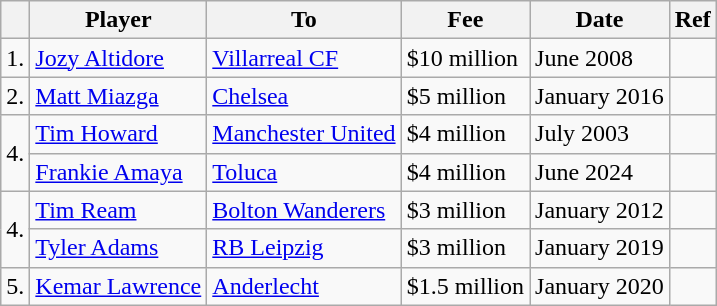<table class="wikitable">
<tr>
<th></th>
<th>Player</th>
<th>To</th>
<th>Fee</th>
<th>Date</th>
<th>Ref</th>
</tr>
<tr>
<td>1.</td>
<td> <a href='#'>Jozy Altidore</a></td>
<td> <a href='#'>Villarreal CF</a></td>
<td>$10 million</td>
<td>June 2008</td>
<td></td>
</tr>
<tr>
<td>2.</td>
<td> <a href='#'>Matt Miazga</a></td>
<td> <a href='#'>Chelsea</a></td>
<td>$5 million</td>
<td>January 2016</td>
<td></td>
</tr>
<tr>
<td rowspan="2">4.</td>
<td> <a href='#'>Tim Howard</a></td>
<td> <a href='#'>Manchester United</a></td>
<td>$4 million</td>
<td>July 2003</td>
<td></td>
</tr>
<tr>
<td> <a href='#'>Frankie Amaya</a></td>
<td> <a href='#'>Toluca</a></td>
<td>$4 million</td>
<td>June 2024</td>
<td></td>
</tr>
<tr>
<td rowspan="2">4.</td>
<td> <a href='#'>Tim Ream</a></td>
<td> <a href='#'>Bolton Wanderers</a></td>
<td>$3 million</td>
<td>January 2012</td>
<td></td>
</tr>
<tr>
<td> <a href='#'>Tyler Adams</a></td>
<td> <a href='#'>RB Leipzig</a></td>
<td>$3 million</td>
<td>January 2019</td>
<td></td>
</tr>
<tr>
<td>5.</td>
<td> <a href='#'>Kemar Lawrence</a></td>
<td> <a href='#'>Anderlecht</a></td>
<td>$1.5 million</td>
<td>January 2020</td>
<td></td>
</tr>
</table>
